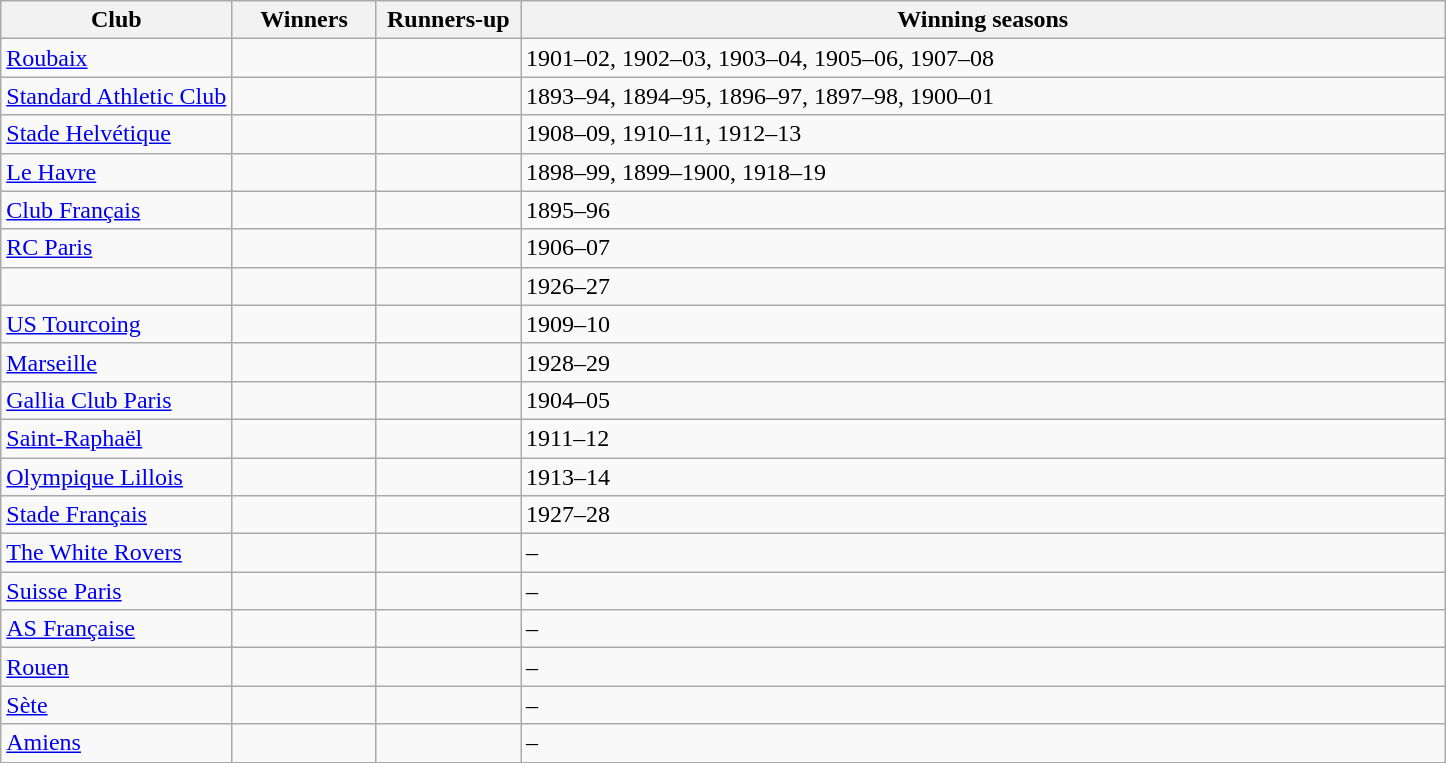<table class= "wikitable sortable" style="text-align: left;">
<tr>
<th style="width:16%;">Club</th>
<th style="width:10%;">Winners</th>
<th style="width:10%;">Runners-up</th>
<th>Winning seasons</th>
</tr>
<tr>
<td><a href='#'>Roubaix</a></td>
<td></td>
<td></td>
<td>1901–02, 1902–03, 1903–04, 1905–06, 1907–08</td>
</tr>
<tr>
<td><a href='#'>Standard Athletic Club</a></td>
<td></td>
<td></td>
<td>1893–94, 1894–95, 1896–97, 1897–98, 1900–01</td>
</tr>
<tr>
<td><a href='#'>Stade Helvétique</a></td>
<td></td>
<td></td>
<td>1908–09, 1910–11, 1912–13</td>
</tr>
<tr>
<td><a href='#'>Le Havre</a></td>
<td></td>
<td></td>
<td>1898–99, 1899–1900, 1918–19</td>
</tr>
<tr>
<td><a href='#'>Club Français</a></td>
<td></td>
<td></td>
<td>1895–96</td>
</tr>
<tr>
<td><a href='#'>RC Paris</a></td>
<td></td>
<td></td>
<td>1906–07</td>
</tr>
<tr>
<td></td>
<td></td>
<td></td>
<td>1926–27</td>
</tr>
<tr>
<td><a href='#'>US Tourcoing</a></td>
<td></td>
<td></td>
<td>1909–10</td>
</tr>
<tr>
<td><a href='#'>Marseille</a></td>
<td></td>
<td></td>
<td>1928–29</td>
</tr>
<tr>
<td><a href='#'>Gallia Club Paris</a></td>
<td></td>
<td></td>
<td>1904–05</td>
</tr>
<tr>
<td><a href='#'>Saint-Raphaël</a></td>
<td></td>
<td></td>
<td>1911–12</td>
</tr>
<tr>
<td><a href='#'>Olympique Lillois</a></td>
<td></td>
<td></td>
<td>1913–14</td>
</tr>
<tr>
<td><a href='#'>Stade Français</a></td>
<td></td>
<td></td>
<td>1927–28</td>
</tr>
<tr>
<td><a href='#'>The White Rovers</a></td>
<td></td>
<td></td>
<td>–</td>
</tr>
<tr>
<td><a href='#'>Suisse Paris</a></td>
<td></td>
<td></td>
<td>–</td>
</tr>
<tr>
<td><a href='#'>AS Française</a></td>
<td></td>
<td></td>
<td>–</td>
</tr>
<tr>
<td><a href='#'>Rouen</a></td>
<td></td>
<td></td>
<td>–</td>
</tr>
<tr>
<td><a href='#'>Sète</a></td>
<td></td>
<td></td>
<td>–</td>
</tr>
<tr>
<td><a href='#'>Amiens</a></td>
<td></td>
<td></td>
<td>–</td>
</tr>
</table>
